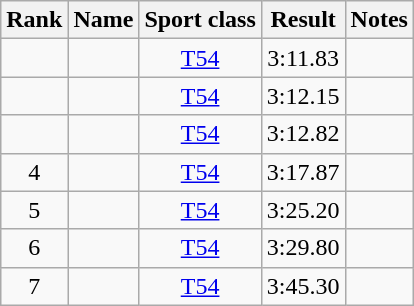<table class="wikitable sortable" style="text-align:center">
<tr>
<th>Rank</th>
<th>Name</th>
<th>Sport class</th>
<th>Result</th>
<th>Notes</th>
</tr>
<tr>
<td></td>
<td align="left"></td>
<td><a href='#'>T54</a></td>
<td>3:11.83</td>
<td></td>
</tr>
<tr>
<td></td>
<td align="left"></td>
<td><a href='#'>T54</a></td>
<td>3:12.15</td>
<td></td>
</tr>
<tr>
<td></td>
<td align="left"></td>
<td><a href='#'>T54</a></td>
<td>3:12.82</td>
<td></td>
</tr>
<tr>
<td>4</td>
<td align="left"></td>
<td><a href='#'>T54</a></td>
<td>3:17.87</td>
<td></td>
</tr>
<tr>
<td>5</td>
<td align="left"></td>
<td><a href='#'>T54</a></td>
<td>3:25.20</td>
<td></td>
</tr>
<tr>
<td>6</td>
<td align="left"></td>
<td><a href='#'>T54</a></td>
<td>3:29.80</td>
<td></td>
</tr>
<tr>
<td>7</td>
<td align="left"></td>
<td><a href='#'>T54</a></td>
<td>3:45.30</td>
<td></td>
</tr>
</table>
